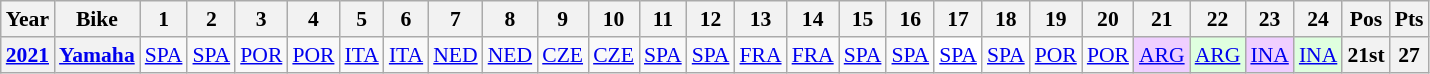<table class="wikitable" style="text-align:center; font-size:90%">
<tr>
<th>Year</th>
<th>Bike</th>
<th>1</th>
<th>2</th>
<th>3</th>
<th>4</th>
<th>5</th>
<th>6</th>
<th>7</th>
<th>8</th>
<th>9</th>
<th>10</th>
<th>11</th>
<th>12</th>
<th>13</th>
<th>14</th>
<th>15</th>
<th>16</th>
<th>17</th>
<th>18</th>
<th>19</th>
<th>20</th>
<th>21</th>
<th>22</th>
<th>23</th>
<th>24</th>
<th>Pos</th>
<th>Pts</th>
</tr>
<tr>
<th><a href='#'>2021</a></th>
<th><a href='#'>Yamaha</a></th>
<td style="background:#;"><a href='#'>SPA</a><br></td>
<td style="background:#;"><a href='#'>SPA</a><br></td>
<td style="background:#;"><a href='#'>POR</a><br></td>
<td style="background:#;"><a href='#'>POR</a><br></td>
<td style="background:#;"><a href='#'>ITA</a><br></td>
<td style="background:#;"><a href='#'>ITA</a><br></td>
<td style="background:#;"><a href='#'>NED</a><br></td>
<td style="background:#;"><a href='#'>NED</a><br></td>
<td style="background:#;"><a href='#'>CZE</a><br></td>
<td style="background:#;"><a href='#'>CZE</a><br></td>
<td style="background:#;"><a href='#'>SPA</a><br></td>
<td style="background:#;"><a href='#'>SPA</a><br></td>
<td style="background:#;"><a href='#'>FRA</a><br></td>
<td style="background:#;"><a href='#'>FRA</a><br></td>
<td style="background:#;"><a href='#'>SPA</a><br></td>
<td style="background:#;"><a href='#'>SPA</a><br></td>
<td style="background:#ffffff;"><a href='#'>SPA</a><br></td>
<td style="background:#;"><a href='#'>SPA</a><br></td>
<td style="background:#;"><a href='#'>POR</a><br></td>
<td style="background:#;"><a href='#'>POR</a><br></td>
<td style="background:#efcfff;"><a href='#'>ARG</a><br></td>
<td style="background:#dfffdf;"><a href='#'>ARG</a><br></td>
<td style="background:#efcfff;"><a href='#'>INA</a><br></td>
<td style="background:#dfffdf;"><a href='#'>INA</a><br></td>
<th>21st</th>
<th>27</th>
</tr>
</table>
